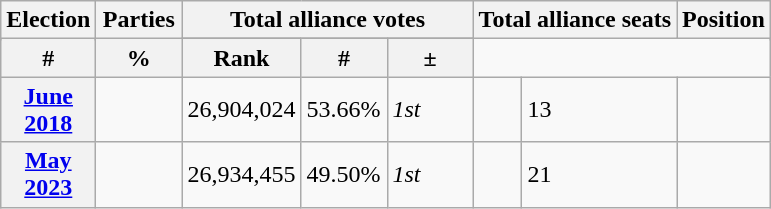<table class="wikitable">
<tr>
<th rowspan="2">Election</th>
<th rowspan="2">Parties</th>
<th colspan="3">Total alliance votes</th>
<th colspan="2">Total alliance seats</th>
<th rowspan="2">Position</th>
</tr>
<tr>
</tr>
<tr>
<th style="width:50px">#</th>
<th style="width:50px">%</th>
<th style="width:50px">Rank</th>
<th style="width:50px">#</th>
<th style="width:50px">±</th>
</tr>
<tr>
<th><a href='#'>June 2018</a></th>
<td></td>
<td>26,904,024</td>
<td>53.66%</td>
<td><em>1st</em></td>
<td style="text-align:center;"><strong></strong></td>
<td>13</td>
<td></td>
</tr>
<tr>
<th><a href='#'>May 2023</a></th>
<td></td>
<td>26,934,455</td>
<td>49.50%</td>
<td><em>1st</em></td>
<td style="text-align:center;"><strong></strong></td>
<td>21</td>
<td></td>
</tr>
</table>
